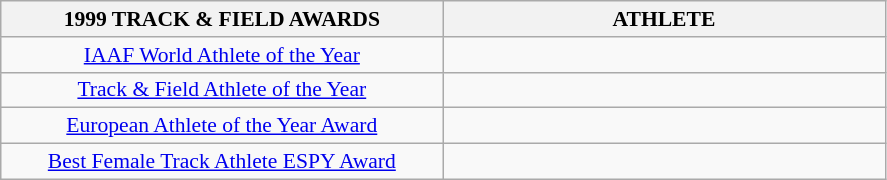<table class="wikitable" style="border-collapse: collapse; font-size: 90%;">
<tr>
<th align="center" style="width: 20em">1999 TRACK & FIELD AWARDS</th>
<th align="center" style="width: 20em">ATHLETE</th>
</tr>
<tr>
<td align="center"><a href='#'>IAAF World Athlete of the Year</a></td>
<td></td>
</tr>
<tr>
<td align="center"><a href='#'>Track & Field Athlete of the Year</a></td>
<td></td>
</tr>
<tr>
<td align="center"><a href='#'>European Athlete of the Year Award</a></td>
<td></td>
</tr>
<tr>
<td align="center"><a href='#'>Best Female Track Athlete ESPY Award</a></td>
<td></td>
</tr>
</table>
